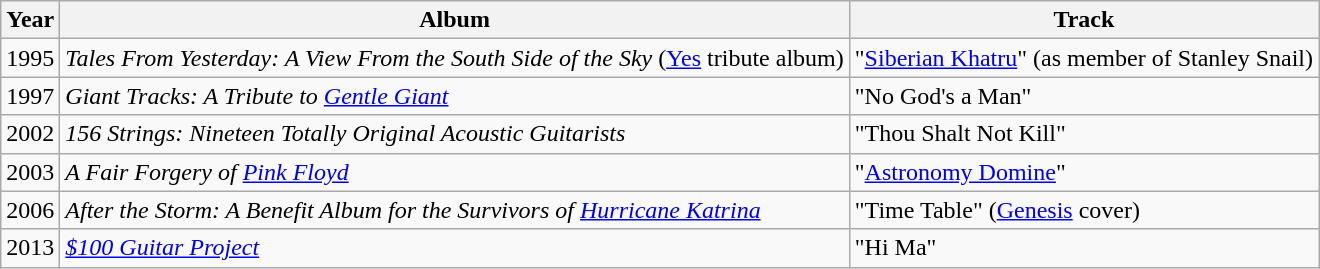<table class="wikitable">
<tr>
<th>Year</th>
<th>Album</th>
<th>Track</th>
</tr>
<tr>
<td>1995</td>
<td><em>Tales From Yesterday: A View From the South Side of the Sky</em> (<a href='#'>Yes</a> tribute album)</td>
<td>"<a href='#'>Siberian Khatru</a>" (as member of Stanley Snail)</td>
</tr>
<tr>
<td>1997</td>
<td><em>Giant Tracks: A Tribute to <a href='#'>Gentle Giant</a></em></td>
<td>"No God's a Man"</td>
</tr>
<tr>
<td>2002</td>
<td><em>156 Strings: Nineteen Totally Original Acoustic Guitarists</em></td>
<td>"Thou Shalt Not Kill"</td>
</tr>
<tr>
<td>2003</td>
<td><em>A Fair Forgery of <a href='#'>Pink Floyd</a></em></td>
<td>"<a href='#'>Astronomy Domine</a>"</td>
</tr>
<tr>
<td>2006</td>
<td><em>After the Storm: A Benefit Album for the Survivors of <a href='#'>Hurricane Katrina</a></em></td>
<td>"Time Table" (<a href='#'>Genesis</a> cover)</td>
</tr>
<tr>
<td>2013</td>
<td><em><a href='#'>$100 Guitar Project</a></em></td>
<td>"Hi Ma"</td>
</tr>
</table>
